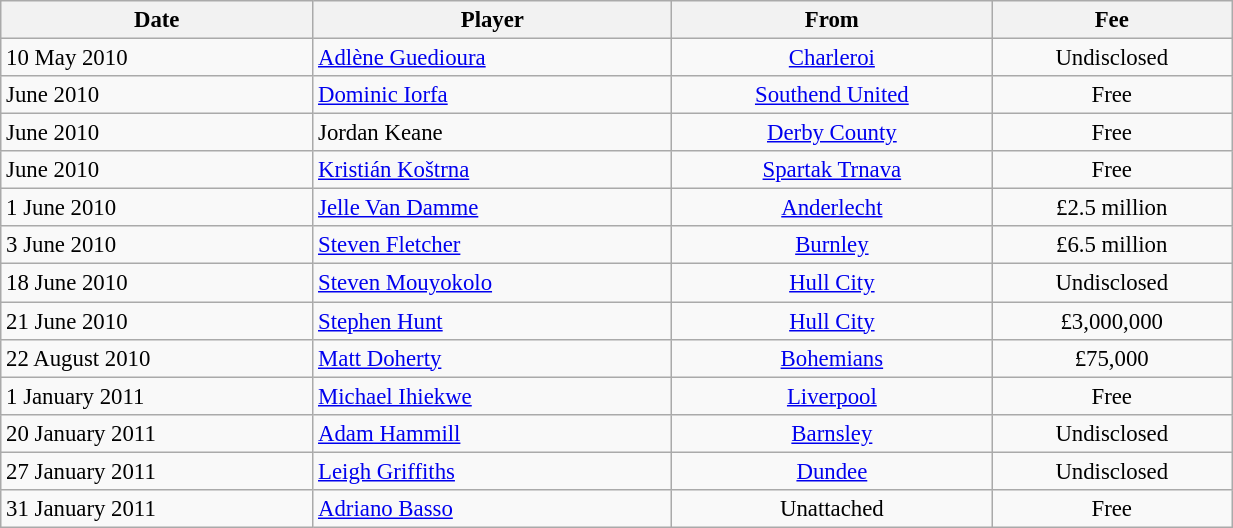<table class="wikitable" style="text-align:center; font-size:95%;width:65%; text-align:left">
<tr>
<th><strong>Date</strong></th>
<th><strong>Player</strong></th>
<th><strong>From</strong></th>
<th><strong>Fee</strong></th>
</tr>
<tr>
<td>10 May 2010</td>
<td> <a href='#'>Adlène Guedioura</a></td>
<td style="text-align:center;"> <a href='#'>Charleroi</a></td>
<td style="text-align:center;">Undisclosed</td>
</tr>
<tr>
<td>June 2010</td>
<td> <a href='#'>Dominic Iorfa</a></td>
<td style="text-align:center;"><a href='#'>Southend United</a></td>
<td style="text-align:center;">Free</td>
</tr>
<tr>
<td>June 2010</td>
<td> Jordan Keane</td>
<td style="text-align:center;"><a href='#'>Derby County</a></td>
<td style="text-align:center;">Free</td>
</tr>
<tr>
<td>June 2010</td>
<td> <a href='#'>Kristián Koštrna</a></td>
<td style="text-align:center;"> <a href='#'>Spartak Trnava</a></td>
<td style="text-align:center;">Free</td>
</tr>
<tr>
<td>1 June 2010</td>
<td> <a href='#'>Jelle Van Damme</a></td>
<td style="text-align:center;"> <a href='#'>Anderlecht</a></td>
<td style="text-align:center;">£2.5 million</td>
</tr>
<tr>
<td>3 June 2010</td>
<td> <a href='#'>Steven Fletcher</a></td>
<td style="text-align:center;"><a href='#'>Burnley</a></td>
<td style="text-align:center;">£6.5 million</td>
</tr>
<tr>
<td>18 June 2010</td>
<td> <a href='#'>Steven Mouyokolo</a></td>
<td style="text-align:center;"><a href='#'>Hull City</a></td>
<td style="text-align:center;">Undisclosed</td>
</tr>
<tr>
<td>21 June 2010</td>
<td> <a href='#'>Stephen Hunt</a></td>
<td style="text-align:center;"><a href='#'>Hull City</a></td>
<td style="text-align:center;">£3,000,000</td>
</tr>
<tr>
<td>22 August 2010</td>
<td> <a href='#'>Matt Doherty</a></td>
<td style="text-align:center;"> <a href='#'>Bohemians</a></td>
<td style="text-align:center;">£75,000</td>
</tr>
<tr>
<td>1 January 2011</td>
<td> <a href='#'>Michael Ihiekwe</a></td>
<td style="text-align:center;"><a href='#'>Liverpool</a></td>
<td style="text-align:center;">Free</td>
</tr>
<tr>
<td>20 January 2011</td>
<td> <a href='#'>Adam Hammill</a></td>
<td style="text-align:center;"><a href='#'>Barnsley</a></td>
<td style="text-align:center;">Undisclosed</td>
</tr>
<tr>
<td>27 January 2011</td>
<td> <a href='#'>Leigh Griffiths</a></td>
<td style="text-align:center;"> <a href='#'>Dundee</a></td>
<td style="text-align:center;">Undisclosed</td>
</tr>
<tr>
<td>31 January 2011</td>
<td> <a href='#'>Adriano Basso</a></td>
<td style="text-align:center;">Unattached</td>
<td style="text-align:center;">Free</td>
</tr>
</table>
